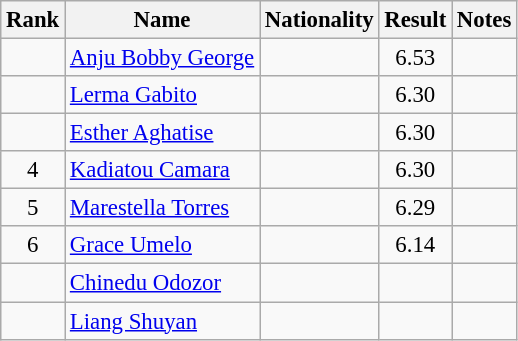<table class="wikitable sortable" style="text-align:center;font-size:95%">
<tr>
<th>Rank</th>
<th>Name</th>
<th>Nationality</th>
<th>Result</th>
<th>Notes</th>
</tr>
<tr>
<td></td>
<td align=left><a href='#'>Anju Bobby George</a></td>
<td align=left></td>
<td>6.53</td>
<td></td>
</tr>
<tr>
<td></td>
<td align=left><a href='#'>Lerma Gabito</a></td>
<td align=left></td>
<td>6.30</td>
<td></td>
</tr>
<tr>
<td></td>
<td align=left><a href='#'>Esther Aghatise</a></td>
<td align=left></td>
<td>6.30</td>
<td></td>
</tr>
<tr>
<td>4</td>
<td align=left><a href='#'>Kadiatou Camara</a></td>
<td align=left></td>
<td>6.30</td>
<td></td>
</tr>
<tr>
<td>5</td>
<td align=left><a href='#'>Marestella Torres</a></td>
<td align=left></td>
<td>6.29</td>
<td></td>
</tr>
<tr>
<td>6</td>
<td align=left><a href='#'>Grace Umelo</a></td>
<td align=left></td>
<td>6.14</td>
<td></td>
</tr>
<tr>
<td></td>
<td align=left><a href='#'>Chinedu Odozor</a></td>
<td align=left></td>
<td></td>
<td></td>
</tr>
<tr>
<td></td>
<td align=left><a href='#'>Liang Shuyan</a></td>
<td align=left></td>
<td></td>
<td></td>
</tr>
</table>
